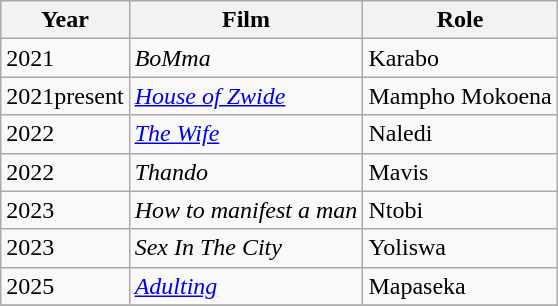<table class="wikitable">
<tr>
<th>Year</th>
<th>Film</th>
<th>Role</th>
</tr>
<tr>
<td>2021</td>
<td><em>BoMma</em></td>
<td>Karabo</td>
</tr>
<tr>
<td>2021present</td>
<td><em><a href='#'>House of Zwide</a></em></td>
<td>Mampho Mokoena</td>
</tr>
<tr>
<td>2022</td>
<td><em><a href='#'>The Wife</a></em></td>
<td>Naledi</td>
</tr>
<tr>
<td>2022</td>
<td><em>Thando</em></td>
<td>Mavis</td>
</tr>
<tr>
<td>2023</td>
<td><em>How to manifest a man</em></td>
<td>Ntobi</td>
</tr>
<tr>
<td>2023</td>
<td><em>Sex In The City</em></td>
<td>Yoliswa</td>
</tr>
<tr>
<td>2025</td>
<td><em><a href='#'> Adulting</a></em></td>
<td>Mapaseka</td>
</tr>
<tr>
</tr>
</table>
